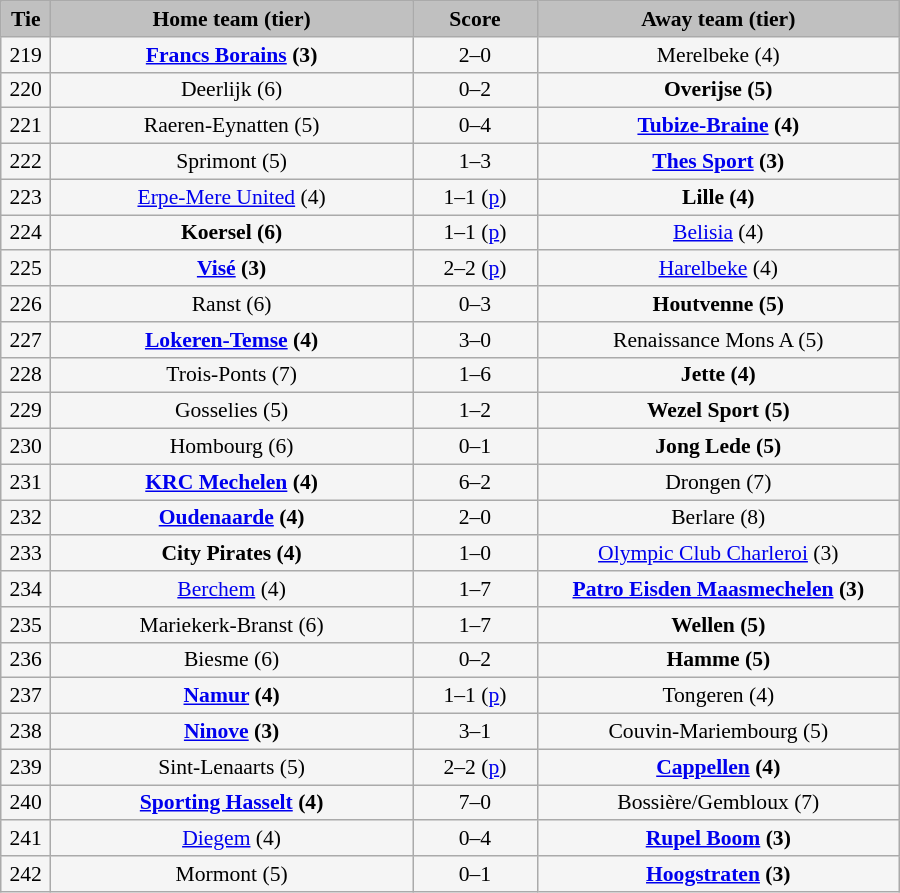<table class="wikitable" style="width: 600px; background:WhiteSmoke; text-align:center; font-size:90%">
<tr>
<td scope="col" style="width:  5.00%; background:silver;"><strong>Tie</strong></td>
<td scope="col" style="width: 36.25%; background:silver;"><strong>Home team (tier)</strong></td>
<td scope="col" style="width: 12.50%; background:silver;"><strong>Score</strong></td>
<td scope="col" style="width: 36.25%; background:silver;"><strong>Away team (tier)</strong></td>
</tr>
<tr>
<td>219</td>
<td><strong><a href='#'>Francs Borains</a> (3)</strong></td>
<td>2–0</td>
<td>Merelbeke (4)</td>
</tr>
<tr>
<td>220</td>
<td>Deerlijk (6)</td>
<td>0–2</td>
<td><strong>Overijse (5)</strong></td>
</tr>
<tr>
<td>221</td>
<td>Raeren-Eynatten (5)</td>
<td>0–4</td>
<td><strong><a href='#'>Tubize-Braine</a> (4)</strong></td>
</tr>
<tr>
<td>222</td>
<td>Sprimont (5)</td>
<td>1–3</td>
<td><strong><a href='#'>Thes Sport</a> (3)</strong></td>
</tr>
<tr>
<td>223</td>
<td><a href='#'>Erpe-Mere United</a> (4)</td>
<td>1–1 (<a href='#'>p</a>)</td>
<td><strong>Lille (4)</strong></td>
</tr>
<tr>
<td>224</td>
<td><strong>Koersel (6)</strong></td>
<td>1–1 (<a href='#'>p</a>)</td>
<td><a href='#'>Belisia</a> (4)</td>
</tr>
<tr>
<td>225</td>
<td><strong><a href='#'>Visé</a> (3)</strong></td>
<td>2–2 (<a href='#'>p</a>)</td>
<td><a href='#'>Harelbeke</a> (4)</td>
</tr>
<tr>
<td>226</td>
<td>Ranst (6)</td>
<td>0–3</td>
<td><strong>Houtvenne (5)</strong></td>
</tr>
<tr>
<td>227</td>
<td><strong><a href='#'>Lokeren-Temse</a> (4)</strong></td>
<td>3–0</td>
<td>Renaissance Mons A (5)</td>
</tr>
<tr>
<td>228</td>
<td>Trois-Ponts (7)</td>
<td>1–6</td>
<td><strong>Jette (4)</strong></td>
</tr>
<tr>
<td>229</td>
<td>Gosselies (5)</td>
<td>1–2</td>
<td><strong>Wezel Sport (5)</strong></td>
</tr>
<tr>
<td>230</td>
<td>Hombourg (6)</td>
<td>0–1</td>
<td><strong>Jong Lede (5)</strong></td>
</tr>
<tr>
<td>231</td>
<td><strong><a href='#'>KRC Mechelen</a> (4)</strong></td>
<td>6–2</td>
<td>Drongen (7)</td>
</tr>
<tr>
<td>232</td>
<td><strong><a href='#'>Oudenaarde</a> (4)</strong></td>
<td>2–0</td>
<td>Berlare (8)</td>
</tr>
<tr>
<td>233</td>
<td><strong>City Pirates (4)</strong></td>
<td>1–0</td>
<td><a href='#'>Olympic Club Charleroi</a> (3)</td>
</tr>
<tr>
<td>234</td>
<td><a href='#'>Berchem</a> (4)</td>
<td>1–7</td>
<td><strong><a href='#'>Patro Eisden Maasmechelen</a> (3)</strong></td>
</tr>
<tr>
<td>235</td>
<td>Mariekerk-Branst (6)</td>
<td>1–7</td>
<td><strong>Wellen (5)</strong></td>
</tr>
<tr>
<td>236</td>
<td>Biesme (6)</td>
<td>0–2</td>
<td><strong>Hamme (5)</strong></td>
</tr>
<tr>
<td>237</td>
<td><strong><a href='#'>Namur</a> (4)</strong></td>
<td>1–1 (<a href='#'>p</a>)</td>
<td>Tongeren (4)</td>
</tr>
<tr>
<td>238</td>
<td><strong><a href='#'>Ninove</a> (3)</strong></td>
<td>3–1</td>
<td>Couvin-Mariembourg (5)</td>
</tr>
<tr>
<td>239</td>
<td>Sint-Lenaarts (5)</td>
<td>2–2 (<a href='#'>p</a>)</td>
<td><strong><a href='#'>Cappellen</a> (4)</strong></td>
</tr>
<tr>
<td>240</td>
<td><strong><a href='#'>Sporting Hasselt</a> (4)</strong></td>
<td>7–0</td>
<td>Bossière/Gembloux (7)</td>
</tr>
<tr>
<td>241</td>
<td><a href='#'>Diegem</a> (4)</td>
<td>0–4</td>
<td><strong><a href='#'>Rupel Boom</a> (3)</strong></td>
</tr>
<tr>
<td>242</td>
<td>Mormont (5)</td>
<td>0–1</td>
<td><strong><a href='#'>Hoogstraten</a> (3)</strong></td>
</tr>
</table>
